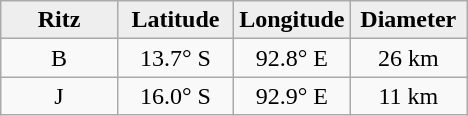<table class="wikitable">
<tr>
<th width="25%" style="background:#eeeeee;">Ritz</th>
<th width="25%" style="background:#eeeeee;">Latitude</th>
<th width="25%" style="background:#eeeeee;">Longitude</th>
<th width="25%" style="background:#eeeeee;">Diameter</th>
</tr>
<tr>
<td align="center">B</td>
<td align="center">13.7° S</td>
<td align="center">92.8° E</td>
<td align="center">26 km</td>
</tr>
<tr>
<td align="center">J</td>
<td align="center">16.0° S</td>
<td align="center">92.9° E</td>
<td align="center">11 km</td>
</tr>
</table>
